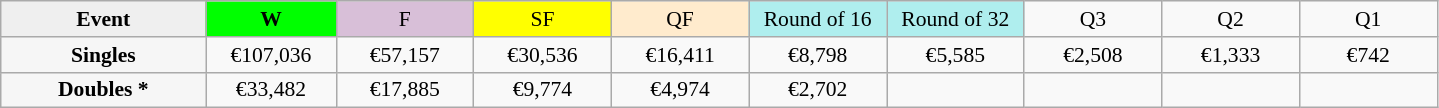<table class=wikitable style=font-size:90%;text-align:center>
<tr>
<td style="width:130px; background:#efefef;"><strong>Event</strong></td>
<td style="width:80px; background:lime;"><strong>W</strong></td>
<td style="width:85px; background:thistle;">F</td>
<td style="width:85px; background:#ff0;">SF</td>
<td style="width:85px; background:#ffebcd;">QF</td>
<td style="width:85px; background:#afeeee;">Round of 16</td>
<td style="width:85px; background:#afeeee;">Round of 32</td>
<td width=85>Q3</td>
<td width=85>Q2</td>
<td width=85>Q1</td>
</tr>
<tr>
<td style="background:#f6f6f6;"><strong>Singles</strong></td>
<td>€107,036</td>
<td>€57,157</td>
<td>€30,536</td>
<td>€16,411</td>
<td>€8,798</td>
<td>€5,585</td>
<td>€2,508</td>
<td>€1,333</td>
<td>€742</td>
</tr>
<tr>
<td style="background:#f6f6f6;"><strong>Doubles *</strong></td>
<td>€33,482</td>
<td>€17,885</td>
<td>€9,774</td>
<td>€4,974</td>
<td>€2,702</td>
<td></td>
<td></td>
<td></td>
<td></td>
</tr>
</table>
